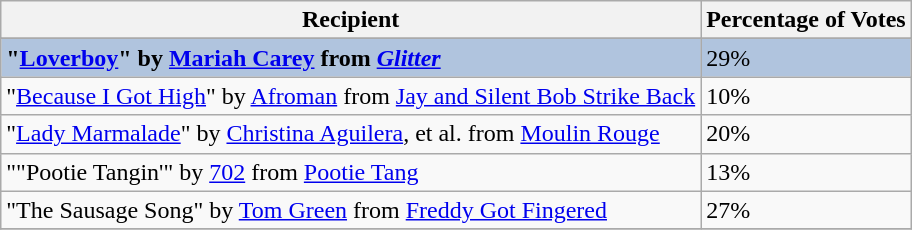<table class="wikitable sortable plainrowheaders" align="centre">
<tr>
<th>Recipient</th>
<th>Percentage of Votes</th>
</tr>
<tr>
</tr>
<tr style="background:#B0C4DE;">
<td><strong>"<a href='#'>Loverboy</a>" by <a href='#'>Mariah Carey</a> from <em><a href='#'>Glitter</a><strong><em></td>
<td></strong>29%<strong></td>
</tr>
<tr>
<td>"<a href='#'>Because I Got High</a>" by <a href='#'>Afroman</a> from </em><a href='#'>Jay and Silent Bob Strike Back</a><em></td>
<td>10%</td>
</tr>
<tr>
<td>"<a href='#'>Lady Marmalade</a>" by <a href='#'>Christina Aguilera</a>, et al. from </em><a href='#'>Moulin Rouge</a><em></td>
<td>20%</td>
</tr>
<tr>
<td>""Pootie Tangin'" by <a href='#'>702</a> from </em><a href='#'>Pootie Tang</a><em></td>
<td>13%</td>
</tr>
<tr>
<td>"The Sausage Song" by <a href='#'>Tom Green</a> from </em><a href='#'>Freddy Got Fingered</a><em></td>
<td>27%</td>
</tr>
<tr>
</tr>
</table>
